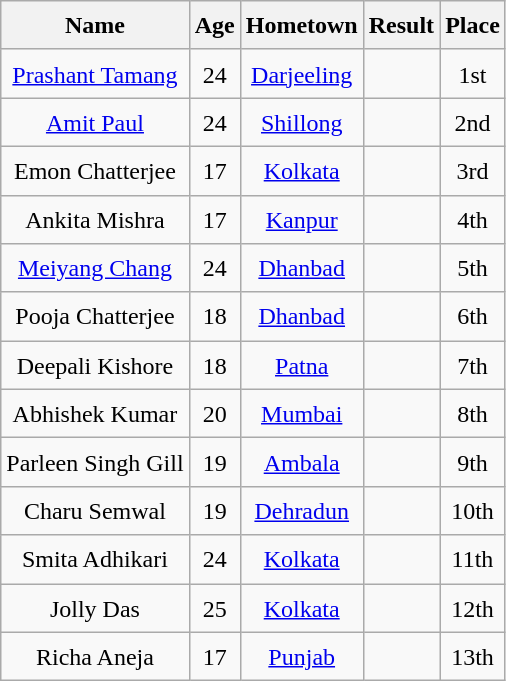<table class="wikitable sortable" style=" text-align:center; line-height:25px; width:auto;">
<tr>
<th>Name</th>
<th>Age</th>
<th>Hometown</th>
<th>Result</th>
<th>Place</th>
</tr>
<tr>
<td><a href='#'>Prashant Tamang</a></td>
<td>24</td>
<td><a href='#'>Darjeeling</a></td>
<td></td>
<td>1st</td>
</tr>
<tr>
<td><a href='#'>Amit Paul</a></td>
<td>24</td>
<td><a href='#'>Shillong</a></td>
<td></td>
<td>2nd</td>
</tr>
<tr>
<td>Emon Chatterjee</td>
<td>17</td>
<td><a href='#'>Kolkata</a></td>
<td></td>
<td>3rd</td>
</tr>
<tr>
<td>Ankita Mishra</td>
<td>17</td>
<td><a href='#'>Kanpur</a></td>
<td></td>
<td>4th</td>
</tr>
<tr>
<td><a href='#'>Meiyang Chang</a></td>
<td>24</td>
<td><a href='#'>Dhanbad</a></td>
<td></td>
<td>5th</td>
</tr>
<tr>
<td>Pooja Chatterjee</td>
<td>18</td>
<td><a href='#'>Dhanbad</a></td>
<td></td>
<td>6th</td>
</tr>
<tr>
<td>Deepali Kishore</td>
<td>18</td>
<td><a href='#'>Patna</a></td>
<td></td>
<td>7th</td>
</tr>
<tr>
<td>Abhishek Kumar</td>
<td>20</td>
<td><a href='#'>Mumbai</a></td>
<td></td>
<td>8th</td>
</tr>
<tr>
<td>Parleen Singh Gill</td>
<td>19</td>
<td><a href='#'>Ambala</a></td>
<td></td>
<td>9th</td>
</tr>
<tr>
<td>Charu Semwal</td>
<td>19</td>
<td><a href='#'>Dehradun</a></td>
<td></td>
<td>10th</td>
</tr>
<tr>
<td>Smita Adhikari</td>
<td>24</td>
<td><a href='#'>Kolkata</a></td>
<td></td>
<td>11th</td>
</tr>
<tr>
<td>Jolly Das</td>
<td>25</td>
<td><a href='#'>Kolkata</a></td>
<td></td>
<td>12th</td>
</tr>
<tr>
<td>Richa Aneja</td>
<td>17</td>
<td><a href='#'>Punjab</a></td>
<td></td>
<td>13th</td>
</tr>
</table>
